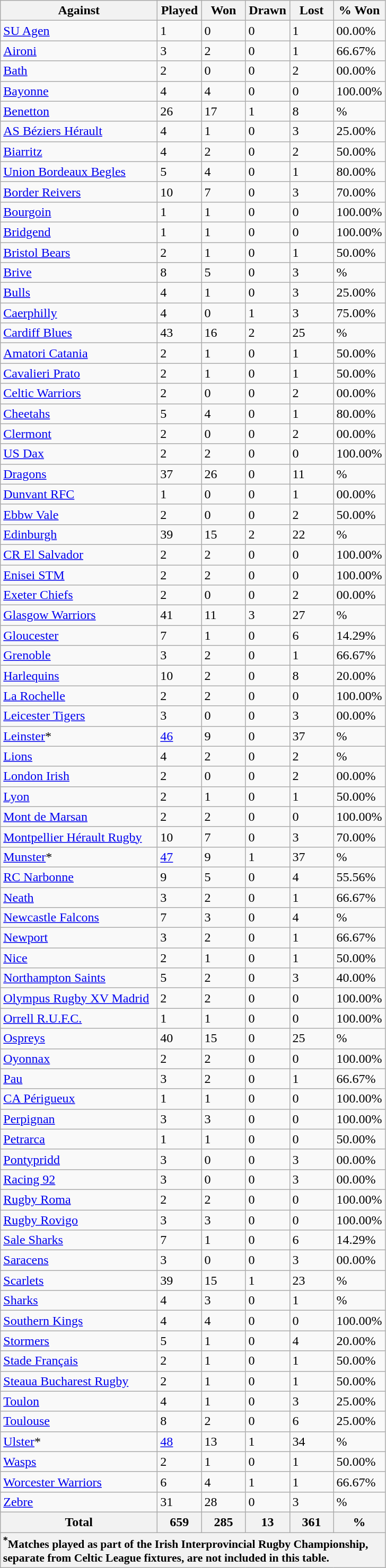<table class = "wikitable sortable" style="text-align:left">
<tr>
<th width=190xp>Against</th>
<th width=48xp>Played</th>
<th width=48xp>Won</th>
<th width=48xp>Drawn</th>
<th width=48xp>Lost</th>
<th width=48xp>% Won</th>
</tr>
<tr>
<td style="text-align:left"> <a href='#'>SU Agen</a></td>
<td>1</td>
<td>0</td>
<td>0</td>
<td>1</td>
<td>00.00%</td>
</tr>
<tr>
<td style="text-align:left"> <a href='#'>Aironi</a></td>
<td>3</td>
<td>2</td>
<td>0</td>
<td>1</td>
<td>66.67%</td>
</tr>
<tr>
<td style="text-align:left"> <a href='#'>Bath</a></td>
<td>2</td>
<td>0</td>
<td>0</td>
<td>2</td>
<td>00.00%</td>
</tr>
<tr>
<td style="text-aling:left"> <a href='#'>Bayonne</a></td>
<td>4</td>
<td>4</td>
<td>0</td>
<td>0</td>
<td>100.00%</td>
</tr>
<tr>
<td style="text-align:left"> <a href='#'>Benetton</a></td>
<td>26</td>
<td>17</td>
<td>1</td>
<td>8</td>
<td>%</td>
</tr>
<tr>
<td style="text-align:left"> <a href='#'>AS Béziers Hérault</a></td>
<td>4</td>
<td>1</td>
<td>0</td>
<td>3</td>
<td>25.00%</td>
</tr>
<tr>
<td style="text-align:left"> <a href='#'>Biarritz</a></td>
<td>4</td>
<td>2</td>
<td>0</td>
<td>2</td>
<td>50.00%</td>
</tr>
<tr>
<td style="text-align:left"> <a href='#'>Union Bordeaux Begles</a></td>
<td>5</td>
<td>4</td>
<td>0</td>
<td>1</td>
<td>80.00%</td>
</tr>
<tr>
<td style="text-align:left"> <a href='#'>Border Reivers</a></td>
<td>10</td>
<td>7</td>
<td>0</td>
<td>3</td>
<td>70.00%</td>
</tr>
<tr>
<td style="text-align:left"> <a href='#'>Bourgoin</a></td>
<td>1</td>
<td>1</td>
<td>0</td>
<td>0</td>
<td>100.00%</td>
</tr>
<tr>
<td style="text-align:left"> <a href='#'>Bridgend</a></td>
<td>1</td>
<td>1</td>
<td>0</td>
<td>0</td>
<td>100.00%</td>
</tr>
<tr>
<td style="text-align:left"> <a href='#'>Bristol Bears</a></td>
<td>2</td>
<td>1</td>
<td>0</td>
<td>1</td>
<td>50.00%</td>
</tr>
<tr>
<td style="text-align:left"> <a href='#'>Brive</a></td>
<td>8</td>
<td>5</td>
<td>0</td>
<td>3</td>
<td>%</td>
</tr>
<tr>
<td style="text-align:left"> <a href='#'>Bulls</a></td>
<td>4</td>
<td>1</td>
<td>0</td>
<td>3</td>
<td>25.00%</td>
</tr>
<tr>
<td style="text-align:left"> <a href='#'>Caerphilly</a></td>
<td>4</td>
<td>0</td>
<td>1</td>
<td>3</td>
<td>75.00%</td>
</tr>
<tr>
<td style="text-align:left"> <a href='#'>Cardiff Blues</a></td>
<td>43</td>
<td>16</td>
<td>2</td>
<td>25</td>
<td>%</td>
</tr>
<tr>
<td style="text-align:left"> <a href='#'>Amatori Catania</a></td>
<td>2</td>
<td>1</td>
<td>0</td>
<td>1</td>
<td>50.00%</td>
</tr>
<tr>
<td style="text-align:left"> <a href='#'>Cavalieri Prato</a></td>
<td>2</td>
<td>1</td>
<td>0</td>
<td>1</td>
<td>50.00%</td>
</tr>
<tr>
<td style="text-align:left"> <a href='#'>Celtic Warriors</a></td>
<td>2</td>
<td>0</td>
<td>0</td>
<td>2</td>
<td>00.00%</td>
</tr>
<tr>
<td style="text-align:left"> <a href='#'>Cheetahs</a></td>
<td>5</td>
<td>4</td>
<td>0</td>
<td>1</td>
<td>80.00%</td>
</tr>
<tr>
<td style="text-align:left"> <a href='#'>Clermont</a></td>
<td>2</td>
<td>0</td>
<td>0</td>
<td>2</td>
<td>00.00%</td>
</tr>
<tr>
<td style="text-align:left"> <a href='#'>US Dax</a></td>
<td>2</td>
<td>2</td>
<td>0</td>
<td>0</td>
<td>100.00%</td>
</tr>
<tr>
<td style="text-align:left"> <a href='#'>Dragons</a></td>
<td>37</td>
<td>26</td>
<td>0</td>
<td>11</td>
<td>%</td>
</tr>
<tr>
<td style="text-align:left"> <a href='#'>Dunvant RFC</a></td>
<td>1</td>
<td>0</td>
<td>0</td>
<td>1</td>
<td>00.00%</td>
</tr>
<tr>
<td style="text-align:left"> <a href='#'>Ebbw Vale</a></td>
<td>2</td>
<td>0</td>
<td>0</td>
<td>2</td>
<td>50.00%</td>
</tr>
<tr>
<td style="text-align:left"> <a href='#'>Edinburgh</a></td>
<td>39</td>
<td>15</td>
<td>2</td>
<td>22</td>
<td>%</td>
</tr>
<tr>
<td style="text-align:left"> <a href='#'>CR El Salvador</a></td>
<td>2</td>
<td>2</td>
<td>0</td>
<td>0</td>
<td>100.00%</td>
</tr>
<tr>
<td style="text-align:left"> <a href='#'>Enisei STM</a></td>
<td>2</td>
<td>2</td>
<td>0</td>
<td>0</td>
<td>100.00%</td>
</tr>
<tr>
<td style="text-align:left"> <a href='#'>Exeter Chiefs</a></td>
<td>2</td>
<td>0</td>
<td>0</td>
<td>2</td>
<td>00.00%</td>
</tr>
<tr>
<td style="text-align:left"> <a href='#'>Glasgow Warriors</a></td>
<td>41</td>
<td>11</td>
<td>3</td>
<td>27</td>
<td>%</td>
</tr>
<tr>
<td style="text-align:left"> <a href='#'>Gloucester</a></td>
<td>7</td>
<td>1</td>
<td>0</td>
<td>6</td>
<td>14.29%</td>
</tr>
<tr>
<td style="text-align:left"> <a href='#'>Grenoble</a></td>
<td>3</td>
<td>2</td>
<td>0</td>
<td>1</td>
<td>66.67%</td>
</tr>
<tr>
<td style="text-align:left"> <a href='#'>Harlequins</a></td>
<td>10</td>
<td>2</td>
<td>0</td>
<td>8</td>
<td>20.00%</td>
</tr>
<tr>
<td style="text-align:left"> <a href='#'>La Rochelle</a></td>
<td>2</td>
<td>2</td>
<td>0</td>
<td>0</td>
<td>100.00%</td>
</tr>
<tr>
<td style="text-align:left"> <a href='#'>Leicester Tigers</a></td>
<td>3</td>
<td>0</td>
<td>0</td>
<td>3</td>
<td>00.00%</td>
</tr>
<tr>
<td style="text-align:left"> <a href='#'>Leinster</a>*</td>
<td><a href='#'>46</a></td>
<td>9</td>
<td>0</td>
<td>37</td>
<td>%</td>
</tr>
<tr>
<td style="text-align:left"> <a href='#'>Lions</a></td>
<td>4</td>
<td>2</td>
<td>0</td>
<td>2</td>
<td>%</td>
</tr>
<tr>
<td style="text-align:left"> <a href='#'>London Irish</a></td>
<td>2</td>
<td>0</td>
<td>0</td>
<td>2</td>
<td>00.00%</td>
</tr>
<tr>
<td style="text-align:left"> <a href='#'>Lyon</a></td>
<td>2</td>
<td>1</td>
<td>0</td>
<td>1</td>
<td>50.00%</td>
</tr>
<tr>
<td style="text-align:left"> <a href='#'>Mont de Marsan</a></td>
<td>2</td>
<td>2</td>
<td>0</td>
<td>0</td>
<td>100.00%</td>
</tr>
<tr>
<td style="text-align:left"> <a href='#'>Montpellier Hérault Rugby</a></td>
<td>10</td>
<td>7</td>
<td>0</td>
<td>3</td>
<td>70.00%</td>
</tr>
<tr>
<td style="text-align:left"> <a href='#'>Munster</a>*</td>
<td><a href='#'>47</a></td>
<td>9</td>
<td>1</td>
<td>37</td>
<td>%</td>
</tr>
<tr>
<td style="text-align:left"> <a href='#'>RC Narbonne</a></td>
<td>9</td>
<td>5</td>
<td>0</td>
<td>4</td>
<td>55.56%</td>
</tr>
<tr>
<td style="text-align:left"> <a href='#'>Neath</a></td>
<td>3</td>
<td>2</td>
<td>0</td>
<td>1</td>
<td>66.67%</td>
</tr>
<tr>
<td style="text-align:left"> <a href='#'>Newcastle Falcons</a></td>
<td>7</td>
<td>3</td>
<td>0</td>
<td>4</td>
<td>%</td>
</tr>
<tr>
<td style="text-align:left"> <a href='#'>Newport</a></td>
<td>3</td>
<td>2</td>
<td>0</td>
<td>1</td>
<td>66.67%</td>
</tr>
<tr>
<td style="text-align:left"> <a href='#'>Nice</a></td>
<td>2</td>
<td>1</td>
<td>0</td>
<td>1</td>
<td>50.00%</td>
</tr>
<tr>
<td style="text-align:left"> <a href='#'>Northampton Saints</a></td>
<td>5</td>
<td>2</td>
<td>0</td>
<td>3</td>
<td>40.00%</td>
</tr>
<tr>
<td style="text-align:left"> <a href='#'>Olympus Rugby XV Madrid</a></td>
<td>2</td>
<td>2</td>
<td>0</td>
<td>0</td>
<td>100.00%</td>
</tr>
<tr>
<td style="text-align:left"> <a href='#'>Orrell R.U.F.C.</a></td>
<td>1</td>
<td>1</td>
<td>0</td>
<td>0</td>
<td>100.00%</td>
</tr>
<tr>
<td style="text-align:left"> <a href='#'>Ospreys</a></td>
<td>40</td>
<td>15</td>
<td>0</td>
<td>25</td>
<td>%</td>
</tr>
<tr>
<td style="text-align:left"> <a href='#'>Oyonnax</a></td>
<td>2</td>
<td>2</td>
<td>0</td>
<td>0</td>
<td>100.00%</td>
</tr>
<tr>
<td style="text-align:left"> <a href='#'>Pau</a></td>
<td>3</td>
<td>2</td>
<td>0</td>
<td>1</td>
<td>66.67%</td>
</tr>
<tr>
<td style="text-align:left"> <a href='#'>CA Périgueux</a></td>
<td>1</td>
<td>1</td>
<td>0</td>
<td>0</td>
<td>100.00%</td>
</tr>
<tr>
<td style="text-align:left"> <a href='#'>Perpignan</a></td>
<td>3</td>
<td>3</td>
<td>0</td>
<td>0</td>
<td>100.00%</td>
</tr>
<tr>
<td style="text-align:left"> <a href='#'>Petrarca</a></td>
<td>1</td>
<td>1</td>
<td>0</td>
<td>0</td>
<td>50.00%</td>
</tr>
<tr>
<td style="text-align:left"> <a href='#'>Pontypridd</a></td>
<td>3</td>
<td>0</td>
<td>0</td>
<td>3</td>
<td>00.00%</td>
</tr>
<tr>
<td style="text-align:left"> <a href='#'>Racing 92</a></td>
<td>3</td>
<td>0</td>
<td>0</td>
<td>3</td>
<td>00.00%</td>
</tr>
<tr>
<td style="text-align:left"> <a href='#'>Rugby Roma</a></td>
<td>2</td>
<td>2</td>
<td>0</td>
<td>0</td>
<td>100.00%</td>
</tr>
<tr>
<td style="text-align:left"> <a href='#'>Rugby Rovigo</a></td>
<td>3</td>
<td>3</td>
<td>0</td>
<td>0</td>
<td>100.00%</td>
</tr>
<tr>
<td style="text-align:left"> <a href='#'>Sale Sharks</a></td>
<td>7</td>
<td>1</td>
<td>0</td>
<td>6</td>
<td>14.29%</td>
</tr>
<tr>
<td style="text-align:left"> <a href='#'>Saracens</a></td>
<td>3</td>
<td>0</td>
<td>0</td>
<td>3</td>
<td>00.00%</td>
</tr>
<tr>
<td style="text-align:left"> <a href='#'>Scarlets</a></td>
<td>39</td>
<td>15</td>
<td>1</td>
<td>23</td>
<td>%</td>
</tr>
<tr>
<td style="text-align:left"> <a href='#'>Sharks</a></td>
<td>4</td>
<td>3</td>
<td>0</td>
<td>1</td>
<td>%</td>
</tr>
<tr>
<td style="text-align:left"> <a href='#'>Southern Kings</a></td>
<td>4</td>
<td>4</td>
<td>0</td>
<td>0</td>
<td>100.00%</td>
</tr>
<tr>
<td style="text-align:left"> <a href='#'>Stormers</a></td>
<td>5</td>
<td>1</td>
<td>0</td>
<td>4</td>
<td>20.00%</td>
</tr>
<tr>
<td style="text-align:left"> <a href='#'>Stade Français</a></td>
<td>2</td>
<td>1</td>
<td>0</td>
<td>1</td>
<td>50.00%</td>
</tr>
<tr>
<td style="text-align:left"> <a href='#'>Steaua Bucharest Rugby</a></td>
<td>2</td>
<td>1</td>
<td>0</td>
<td>1</td>
<td>50.00%</td>
</tr>
<tr>
<td style="text-align:left"> <a href='#'>Toulon</a></td>
<td>4</td>
<td>1</td>
<td>0</td>
<td>3</td>
<td>25.00%</td>
</tr>
<tr>
<td style="text-align:left"> <a href='#'>Toulouse</a></td>
<td>8</td>
<td>2</td>
<td>0</td>
<td>6</td>
<td>25.00%</td>
</tr>
<tr>
<td style="text-align:left"> <a href='#'>Ulster</a>*</td>
<td><a href='#'>48</a></td>
<td>13</td>
<td>1</td>
<td>34</td>
<td>%</td>
</tr>
<tr>
<td style="text-align:left"> <a href='#'>Wasps</a></td>
<td>2</td>
<td>1</td>
<td>0</td>
<td>1</td>
<td>50.00%</td>
</tr>
<tr>
<td style="text-align:left"> <a href='#'>Worcester Warriors</a></td>
<td>6</td>
<td>4</td>
<td>1</td>
<td>1</td>
<td>66.67%</td>
</tr>
<tr>
<td style="text-align:left"> <a href='#'>Zebre</a></td>
<td>31</td>
<td>28</td>
<td>0</td>
<td>3</td>
<td>%</td>
</tr>
<tr class="sortbottom">
<th>Total</th>
<th>659</th>
<th>285</th>
<th>13</th>
<th>361</th>
<th>%</th>
</tr>
<tr>
<th colspan="6" style="text-align:left;font-size:90%"><sup>*</sup>Matches played as part of the Irish Interprovincial Rugby Championship, separate from Celtic League fixtures, are not included in this table.</th>
</tr>
</table>
